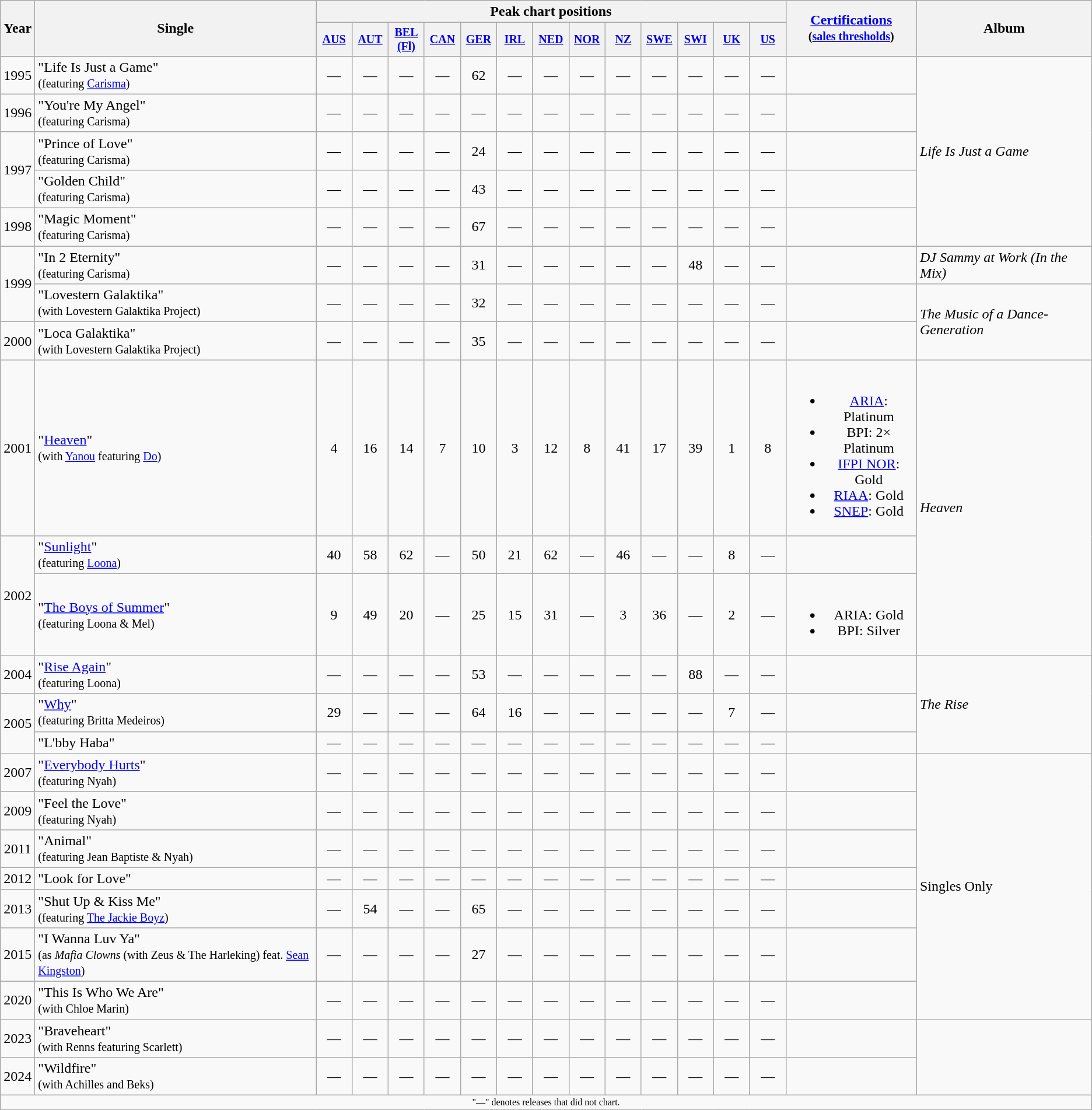<table class="wikitable" style="text-align:center;">
<tr>
<th rowspan="2">Year</th>
<th rowspan="2">Single</th>
<th colspan="13">Peak chart positions</th>
<th rowspan="2"><a href='#'>Certifications</a><br><small>(<a href='#'>sales thresholds</a>)</small></th>
<th rowspan="2">Album</th>
</tr>
<tr style="font-size:smaller;">
<th width="35"><a href='#'>AUS</a><br></th>
<th width="35"><a href='#'>AUT</a><br></th>
<th width="35"><a href='#'>BEL<br>(Fl)</a><br></th>
<th width="35"><a href='#'>CAN</a></th>
<th width="35"><a href='#'>GER</a><br></th>
<th width="35"><a href='#'>IRL</a><br></th>
<th width="35"><a href='#'>NED</a><br></th>
<th width="35"><a href='#'>NOR</a><br></th>
<th width="35"><a href='#'>NZ</a><br></th>
<th width="35"><a href='#'>SWE</a><br></th>
<th width="35"><a href='#'>SWI</a><br></th>
<th width="35"><a href='#'>UK</a><br></th>
<th width="35"><a href='#'>US</a><br></th>
</tr>
<tr>
<td>1995</td>
<td align="left">"Life Is Just a Game"<br><small>(featuring <a href='#'>Carisma</a>)</small></td>
<td>—</td>
<td>—</td>
<td>—</td>
<td>—</td>
<td>62</td>
<td>—</td>
<td>—</td>
<td>—</td>
<td>—</td>
<td>—</td>
<td>—</td>
<td>—</td>
<td>—</td>
<td></td>
<td align="left" rowspan="5"><em>Life Is Just a Game</em></td>
</tr>
<tr>
<td>1996</td>
<td align="left">"You're My Angel"<br><small>(featuring Carisma)</small></td>
<td>—</td>
<td>—</td>
<td>—</td>
<td>—</td>
<td>—</td>
<td>—</td>
<td>—</td>
<td>—</td>
<td>—</td>
<td>—</td>
<td>—</td>
<td>—</td>
<td>—</td>
<td></td>
</tr>
<tr>
<td rowspan="2">1997</td>
<td align="left">"Prince of Love"<br><small>(featuring Carisma)</small></td>
<td>—</td>
<td>—</td>
<td>—</td>
<td>—</td>
<td>24</td>
<td>—</td>
<td>—</td>
<td>—</td>
<td>—</td>
<td>—</td>
<td>—</td>
<td>—</td>
<td>—</td>
<td></td>
</tr>
<tr>
<td align="left">"Golden Child"<br><small>(featuring Carisma)</small></td>
<td>—</td>
<td>—</td>
<td>—</td>
<td>—</td>
<td>43</td>
<td>—</td>
<td>—</td>
<td>—</td>
<td>—</td>
<td>—</td>
<td>—</td>
<td>—</td>
<td>—</td>
<td></td>
</tr>
<tr>
<td>1998</td>
<td align="left">"Magic Moment"<br><small>(featuring Carisma)</small></td>
<td>—</td>
<td>—</td>
<td>—</td>
<td>—</td>
<td>67</td>
<td>—</td>
<td>—</td>
<td>—</td>
<td>—</td>
<td>—</td>
<td>—</td>
<td>—</td>
<td>—</td>
<td></td>
</tr>
<tr>
<td rowspan="2">1999</td>
<td align="left">"In 2 Eternity"<br><small>(featuring Carisma)</small></td>
<td>—</td>
<td>—</td>
<td>—</td>
<td>—</td>
<td>31</td>
<td>—</td>
<td>—</td>
<td>—</td>
<td>—</td>
<td>—</td>
<td>48</td>
<td>—</td>
<td>—</td>
<td></td>
<td align="left"><em>DJ Sammy at Work (In the Mix)</em></td>
</tr>
<tr>
<td align="left">"Lovestern Galaktika"<br><small>(with Lovestern Galaktika Project)</small></td>
<td>—</td>
<td>—</td>
<td>—</td>
<td>—</td>
<td>32</td>
<td>—</td>
<td>—</td>
<td>—</td>
<td>—</td>
<td>—</td>
<td>—</td>
<td>—</td>
<td>—</td>
<td></td>
<td align="left" rowspan="2"><em>The Music of a Dance-Generation</em></td>
</tr>
<tr>
<td>2000</td>
<td align="left">"Loca Galaktika"<br><small>(with Lovestern Galaktika Project)</small></td>
<td>—</td>
<td>—</td>
<td>—</td>
<td>—</td>
<td>35</td>
<td>—</td>
<td>—</td>
<td>—</td>
<td>—</td>
<td>—</td>
<td>—</td>
<td>—</td>
<td>—</td>
<td></td>
</tr>
<tr>
<td>2001</td>
<td align="left">"<a href='#'>Heaven</a>"<br><small>(with <a href='#'>Yanou</a> featuring <a href='#'>Do</a>)</small></td>
<td>4</td>
<td>16</td>
<td>14</td>
<td>7</td>
<td>10</td>
<td>3</td>
<td>12</td>
<td>8</td>
<td>41</td>
<td>17</td>
<td>39</td>
<td>1</td>
<td>8</td>
<td><br><ul><li><a href='#'>ARIA</a>: Platinum</li><li>BPI: 2× Platinum</li><li><a href='#'>IFPI NOR</a>: Gold</li><li><a href='#'>RIAA</a>: Gold</li><li><a href='#'>SNEP</a>: Gold</li></ul></td>
<td align="left" rowspan="3"><em>Heaven</em></td>
</tr>
<tr>
<td rowspan="2">2002</td>
<td align="left">"<a href='#'>Sunlight</a>"<br><small>(featuring <a href='#'>Loona</a>)</small></td>
<td>40</td>
<td>58</td>
<td>62</td>
<td>—</td>
<td>50</td>
<td>21</td>
<td>62</td>
<td>—</td>
<td>46</td>
<td>—</td>
<td>—</td>
<td>8</td>
<td>—</td>
<td></td>
</tr>
<tr>
<td align="left">"<a href='#'>The Boys of Summer</a>"<br><small>(featuring Loona & Mel)</small></td>
<td>9</td>
<td>49</td>
<td>20</td>
<td>—</td>
<td>25</td>
<td>15</td>
<td>31</td>
<td>—</td>
<td>3</td>
<td>36</td>
<td>—</td>
<td>2</td>
<td>—</td>
<td><br><ul><li>ARIA: Gold</li><li>BPI: Silver</li></ul></td>
</tr>
<tr>
<td>2004</td>
<td align="left">"<a href='#'>Rise Again</a>"<br><small>(featuring Loona)</small></td>
<td>—</td>
<td>—</td>
<td>—</td>
<td>—</td>
<td>53</td>
<td>—</td>
<td>—</td>
<td>—</td>
<td>—</td>
<td>—</td>
<td>88</td>
<td>—</td>
<td>—</td>
<td></td>
<td align="left" rowspan="3"><em>The Rise</em></td>
</tr>
<tr>
<td rowspan="2">2005</td>
<td align="left">"<a href='#'>Why</a>"<br><small>(featuring Britta Medeiros)</small></td>
<td>29</td>
<td>—</td>
<td>—</td>
<td>—</td>
<td>64</td>
<td>16</td>
<td>—</td>
<td>—</td>
<td>—</td>
<td>—</td>
<td>—</td>
<td>7</td>
<td>—</td>
<td></td>
</tr>
<tr>
<td align="left">"L'bby Haba"</td>
<td>—</td>
<td>—</td>
<td>—</td>
<td>—</td>
<td>—</td>
<td>—</td>
<td>—</td>
<td>—</td>
<td>—</td>
<td>—</td>
<td>—</td>
<td>—</td>
<td>—</td>
<td></td>
</tr>
<tr>
<td>2007</td>
<td align="left">"<a href='#'>Everybody Hurts</a>"<br><small>(featuring Nyah)</small></td>
<td>—</td>
<td>—</td>
<td>—</td>
<td>—</td>
<td>—</td>
<td>—</td>
<td>—</td>
<td>—</td>
<td>—</td>
<td>—</td>
<td>—</td>
<td>—</td>
<td>—</td>
<td></td>
<td align="left" rowspan="7">Singles Only</td>
</tr>
<tr>
<td>2009</td>
<td align="left">"Feel the Love"<br><small>(featuring Nyah)</small></td>
<td>—</td>
<td>—</td>
<td>—</td>
<td>—</td>
<td>—</td>
<td>—</td>
<td>—</td>
<td>—</td>
<td>—</td>
<td>—</td>
<td>—</td>
<td>—</td>
<td>—</td>
<td></td>
</tr>
<tr>
<td>2011</td>
<td align="left">"Animal"<br><small>(featuring Jean Baptiste & Nyah)</small></td>
<td>—</td>
<td>—</td>
<td>—</td>
<td>—</td>
<td>—</td>
<td>—</td>
<td>—</td>
<td>—</td>
<td>—</td>
<td>—</td>
<td>—</td>
<td>—</td>
<td>—</td>
<td></td>
</tr>
<tr>
<td>2012</td>
<td align="left">"Look for Love"</td>
<td>—</td>
<td>—</td>
<td>—</td>
<td>—</td>
<td>—</td>
<td>—</td>
<td>—</td>
<td>—</td>
<td>—</td>
<td>—</td>
<td>—</td>
<td>—</td>
<td>—</td>
<td></td>
</tr>
<tr>
<td>2013</td>
<td align="left">"Shut Up & Kiss Me"<br><small>(featuring <a href='#'>The Jackie Boyz</a>)</small></td>
<td>—</td>
<td>54</td>
<td>—</td>
<td>—</td>
<td>65</td>
<td>—</td>
<td>—</td>
<td>—</td>
<td>—</td>
<td>—</td>
<td>—</td>
<td>—</td>
<td>—</td>
<td></td>
</tr>
<tr>
<td>2015</td>
<td align="left">"I Wanna Luv Ya"<br><small>(as <em>Mafia Clowns</em> (with Zeus & The Harleking) feat. <a href='#'>Sean Kingston</a>)</small></td>
<td>—</td>
<td>—</td>
<td>—</td>
<td>—</td>
<td>27</td>
<td>—</td>
<td>—</td>
<td>—</td>
<td>—</td>
<td>—</td>
<td>—</td>
<td>—</td>
<td>—</td>
<td></td>
</tr>
<tr>
<td>2020</td>
<td align="left">"This Is Who We Are"<br><small>(with Chloe Marin)</small></td>
<td>—</td>
<td>—</td>
<td>—</td>
<td>—</td>
<td>—</td>
<td>—</td>
<td>—</td>
<td>—</td>
<td>—</td>
<td>—</td>
<td>—</td>
<td>—</td>
<td>—</td>
<td></td>
</tr>
<tr>
<td>2023</td>
<td align="left">"Braveheart"<br><small>(with Renns featuring Scarlett)</small></td>
<td>—</td>
<td>—</td>
<td>—</td>
<td>—</td>
<td>—</td>
<td>—</td>
<td>—</td>
<td>—</td>
<td>—</td>
<td>—</td>
<td>—</td>
<td>—</td>
<td>—</td>
<td></td>
</tr>
<tr>
<td>2024</td>
<td align="left">"Wildfire"<br><small>(with Achilles and Beks)</small></td>
<td>—</td>
<td>—</td>
<td>—</td>
<td>—</td>
<td>—</td>
<td>—</td>
<td>—</td>
<td>—</td>
<td>—</td>
<td>—</td>
<td>—</td>
<td>—</td>
<td>—</td>
<td></td>
</tr>
<tr>
<td colspan="17" style="font-size:8pt">"—" denotes releases that did not chart.</td>
</tr>
</table>
